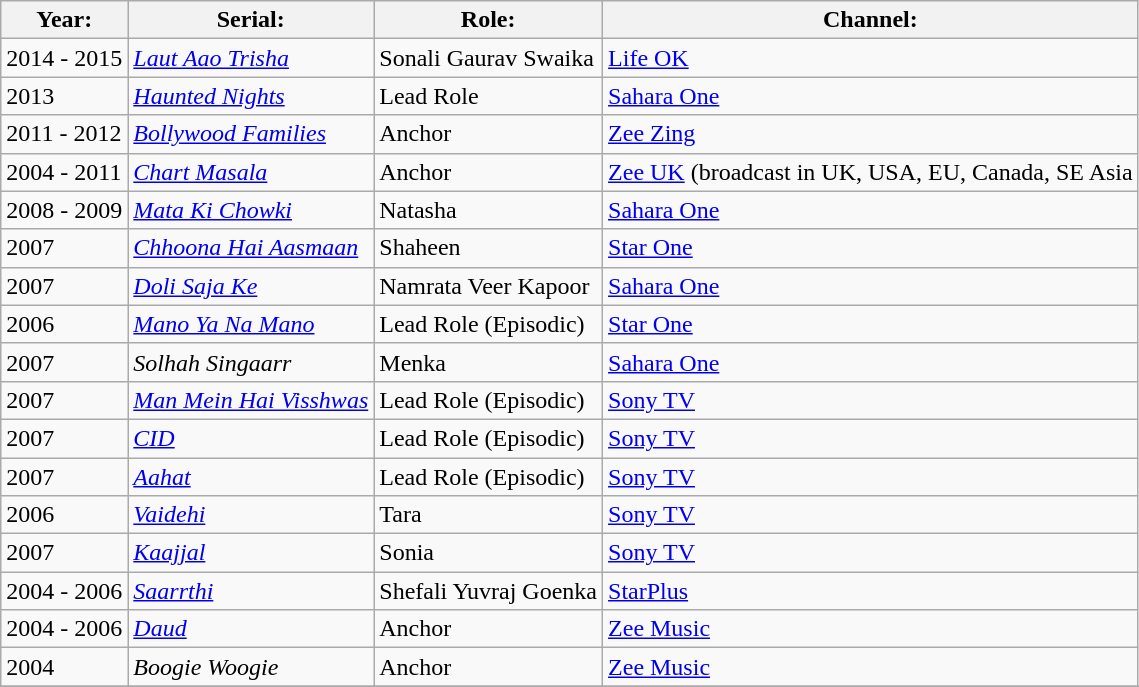<table class="wikitable">
<tr>
<th>Year:</th>
<th>Serial:</th>
<th>Role:</th>
<th>Channel:</th>
</tr>
<tr>
<td>2014 - 2015</td>
<td><em><a href='#'>Laut Aao Trisha</a></em></td>
<td>Sonali Gaurav Swaika</td>
<td><a href='#'>Life OK</a></td>
</tr>
<tr>
<td>2013</td>
<td><em><a href='#'>Haunted Nights</a></em></td>
<td>Lead Role</td>
<td><a href='#'>Sahara One</a></td>
</tr>
<tr>
<td>2011 - 2012</td>
<td><em><a href='#'>Bollywood Families</a></em></td>
<td>Anchor</td>
<td><a href='#'>Zee Zing</a></td>
</tr>
<tr>
<td>2004 - 2011</td>
<td><em><a href='#'>Chart Masala</a></em></td>
<td>Anchor</td>
<td><a href='#'>Zee UK</a> (broadcast in UK, USA, EU, Canada, SE Asia</td>
</tr>
<tr>
<td>2008 - 2009</td>
<td><em><a href='#'>Mata Ki Chowki</a></em></td>
<td>Natasha</td>
<td><a href='#'>Sahara One</a></td>
</tr>
<tr>
<td>2007</td>
<td><em><a href='#'>Chhoona Hai Aasmaan</a></em></td>
<td>Shaheen</td>
<td><a href='#'>Star One</a></td>
</tr>
<tr>
<td>2007</td>
<td><em><a href='#'>Doli Saja Ke</a></em></td>
<td>Namrata Veer Kapoor</td>
<td><a href='#'>Sahara One</a></td>
</tr>
<tr>
<td>2006</td>
<td><em><a href='#'>Mano Ya Na Mano</a></em></td>
<td>Lead Role (Episodic)</td>
<td><a href='#'>Star One</a></td>
</tr>
<tr>
<td>2007</td>
<td><em>Solhah Singaarr</em></td>
<td>Menka</td>
<td><a href='#'>Sahara One</a></td>
</tr>
<tr>
<td>2007</td>
<td><em><a href='#'>Man Mein Hai Visshwas</a></em></td>
<td>Lead Role (Episodic)</td>
<td><a href='#'>Sony TV</a></td>
</tr>
<tr>
<td>2007</td>
<td><em><a href='#'>CID</a></em></td>
<td>Lead Role (Episodic)</td>
<td><a href='#'>Sony TV</a></td>
</tr>
<tr>
<td>2007</td>
<td><em><a href='#'>Aahat</a></em></td>
<td>Lead Role (Episodic)</td>
<td><a href='#'>Sony TV</a></td>
</tr>
<tr>
<td>2006</td>
<td><em><a href='#'>Vaidehi</a></em></td>
<td>Tara</td>
<td><a href='#'>Sony TV</a></td>
</tr>
<tr>
<td>2007</td>
<td><em><a href='#'>Kaajjal</a></em></td>
<td>Sonia</td>
<td><a href='#'>Sony TV</a></td>
</tr>
<tr>
<td>2004 - 2006</td>
<td><em><a href='#'>Saarrthi</a></em></td>
<td>Shefali Yuvraj Goenka</td>
<td><a href='#'>StarPlus</a></td>
</tr>
<tr>
<td>2004 - 2006</td>
<td><em><a href='#'>Daud</a></em></td>
<td>Anchor</td>
<td><a href='#'>Zee Music</a></td>
</tr>
<tr>
<td>2004</td>
<td><em>Boogie Woogie</em></td>
<td>Anchor</td>
<td><a href='#'>Zee Music</a></td>
</tr>
<tr>
</tr>
</table>
